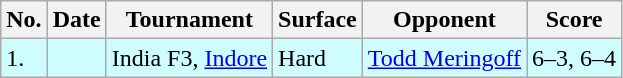<table class="sortable wikitable">
<tr>
<th>No.</th>
<th>Date</th>
<th>Tournament</th>
<th>Surface</th>
<th>Opponent</th>
<th class="unsortable">Score</th>
</tr>
<tr style="background:#cffcff;">
<td>1.</td>
<td></td>
<td>India F3, <a href='#'>Indore</a></td>
<td>Hard</td>
<td> <a href='#'>Todd Meringoff</a></td>
<td>6–3, 6–4</td>
</tr>
</table>
